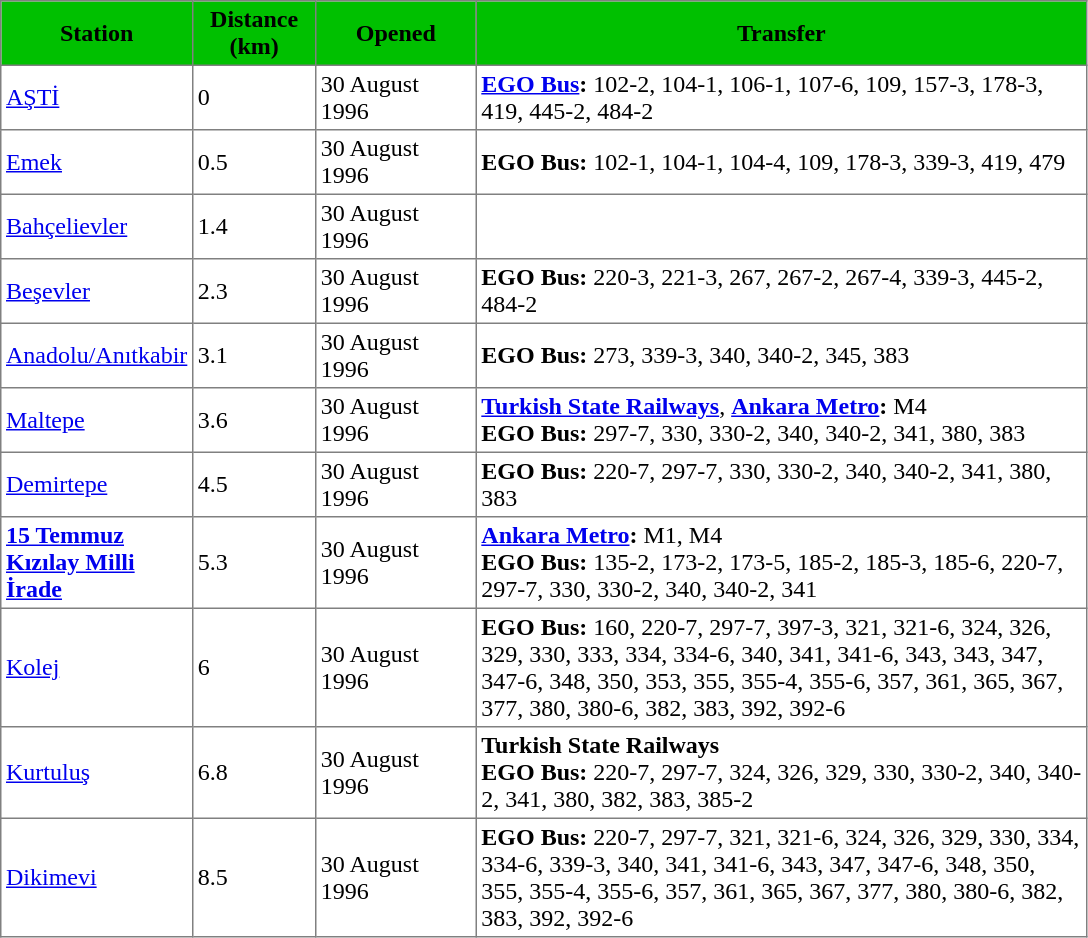<table class="toccolours" border="1" cellpadding="3" style="border-collapse:collapse">
<tr style="background:#00C000;">
<th width=100>Station</th>
<th width=75>Distance<br>(km)</th>
<th width=100>Opened</th>
<th width=400>Transfer</th>
</tr>
<tr>
<td><a href='#'>AŞTİ</a></td>
<td>0</td>
<td>30 August 1996</td>
<td><strong><a href='#'>EGO Bus</a>:</strong> 102-2, 104-1, 106-1, 107-6, 109, 157-3, 178-3, 419, 445-2, 484-2</td>
</tr>
<tr>
<td><a href='#'>Emek</a></td>
<td>0.5</td>
<td>30 August 1996</td>
<td><strong>EGO Bus:</strong> 102-1, 104-1, 104-4, 109, 178-3, 339-3, 419, 479</td>
</tr>
<tr>
<td><a href='#'>Bahçelievler</a></td>
<td>1.4</td>
<td>30 August 1996</td>
<td></td>
</tr>
<tr>
<td><a href='#'>Beşevler</a></td>
<td>2.3</td>
<td>30 August 1996</td>
<td><strong>EGO Bus:</strong> 220-3, 221-3, 267, 267-2, 267-4, 339-3, 445-2, 484-2</td>
</tr>
<tr>
<td><a href='#'>Anadolu/Anıtkabir</a></td>
<td>3.1</td>
<td>30 August 1996</td>
<td><strong>EGO Bus:</strong> 273, 339-3, 340, 340-2, 345, 383</td>
</tr>
<tr>
<td><a href='#'>Maltepe</a></td>
<td>3.6</td>
<td>30 August 1996</td>
<td> <strong><a href='#'>Turkish State Railways</a></strong>,  <strong><a href='#'>Ankara Metro</a>:</strong> M4<br><strong>EGO Bus:</strong> 297-7, 330, 330-2, 340, 340-2, 341, 380, 383</td>
</tr>
<tr>
<td><a href='#'>Demirtepe</a></td>
<td>4.5</td>
<td>30 August 1996</td>
<td><strong>EGO Bus:</strong> 220-7, 297-7, 330, 330-2, 340, 340-2, 341, 380, 383</td>
</tr>
<tr>
<td><strong><a href='#'>15 Temmuz Kızılay Milli İrade</a></strong></td>
<td>5.3</td>
<td>30 August 1996</td>
<td> <strong><a href='#'>Ankara Metro</a>:</strong> M1, M4<br><strong>EGO Bus:</strong> 135-2, 173-2, 173-5, 185-2, 185-3, 185-6, 220-7, 297-7, 330, 330-2, 340, 340-2, 341</td>
</tr>
<tr>
<td><a href='#'>Kolej</a></td>
<td>6</td>
<td>30 August 1996</td>
<td><strong>EGO Bus:</strong> 160, 220-7, 297-7, 397-3, 321, 321-6, 324, 326, 329, 330, 333, 334, 334-6, 340, 341, 341-6, 343, 343, 347, 347-6, 348, 350, 353, 355, 355-4, 355-6, 357, 361, 365, 367, 377, 380, 380-6, 382, 383, 392, 392-6</td>
</tr>
<tr>
<td><a href='#'>Kurtuluş</a></td>
<td>6.8</td>
<td>30 August 1996</td>
<td> <strong>Turkish State Railways</strong><br><strong>EGO Bus:</strong> 220-7, 297-7, 324, 326, 329, 330, 330-2, 340, 340-2, 341, 380, 382, 383, 385-2</td>
</tr>
<tr>
<td><a href='#'>Dikimevi</a></td>
<td>8.5</td>
<td>30 August 1996</td>
<td><strong>EGO Bus:</strong> 220-7, 297-7, 321, 321-6, 324, 326, 329, 330, 334, 334-6, 339-3, 340, 341, 341-6, 343, 347, 347-6, 348, 350, 355, 355-4, 355-6, 357, 361, 365, 367, 377, 380, 380-6, 382, 383, 392, 392-6</td>
</tr>
</table>
